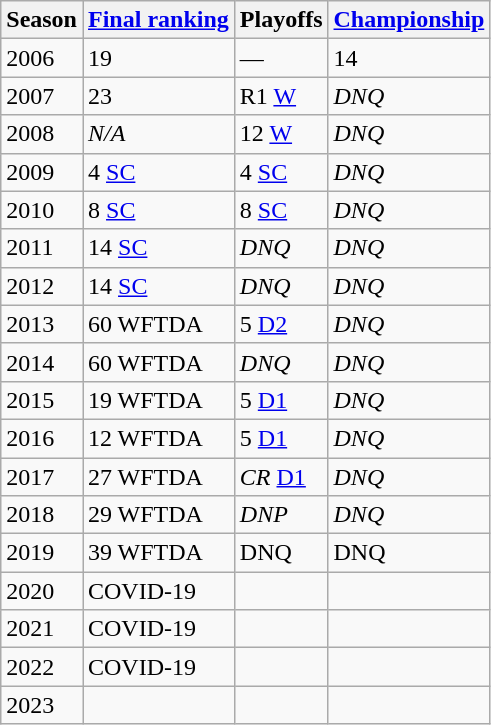<table class="wikitable sortable">
<tr>
<th>Season</th>
<th><a href='#'>Final ranking</a></th>
<th>Playoffs</th>
<th><a href='#'>Championship</a></th>
</tr>
<tr>
<td>2006</td>
<td>19</td>
<td>—</td>
<td>14</td>
</tr>
<tr>
<td>2007</td>
<td>23</td>
<td>R1 <a href='#'>W</a></td>
<td><em>DNQ</em></td>
</tr>
<tr>
<td>2008</td>
<td><em>N/A</em></td>
<td>12 <a href='#'>W</a></td>
<td><em>DNQ</em></td>
</tr>
<tr>
<td>2009</td>
<td>4 <a href='#'>SC</a></td>
<td>4 <a href='#'>SC</a></td>
<td><em>DNQ</em></td>
</tr>
<tr>
<td>2010</td>
<td>8 <a href='#'>SC</a></td>
<td>8 <a href='#'>SC</a></td>
<td><em>DNQ</em></td>
</tr>
<tr>
<td>2011</td>
<td>14 <a href='#'>SC</a></td>
<td><em>DNQ</em></td>
<td><em>DNQ</em></td>
</tr>
<tr>
<td>2012</td>
<td>14 <a href='#'>SC</a></td>
<td><em>DNQ</em></td>
<td><em>DNQ</em></td>
</tr>
<tr>
<td>2013</td>
<td>60 WFTDA</td>
<td>5 <a href='#'>D2</a></td>
<td><em>DNQ</em></td>
</tr>
<tr>
<td>2014</td>
<td>60 WFTDA</td>
<td><em>DNQ</em></td>
<td><em>DNQ</em></td>
</tr>
<tr>
<td>2015</td>
<td>19 WFTDA</td>
<td>5 <a href='#'>D1</a></td>
<td><em>DNQ</em></td>
</tr>
<tr>
<td>2016</td>
<td>12 WFTDA</td>
<td>5 <a href='#'>D1</a></td>
<td><em>DNQ</em></td>
</tr>
<tr>
<td>2017</td>
<td>27 WFTDA</td>
<td><em>CR</em> <a href='#'>D1</a></td>
<td><em>DNQ</em></td>
</tr>
<tr>
<td>2018</td>
<td>29 WFTDA</td>
<td><em>DNP</em></td>
<td><em>DNQ</em></td>
</tr>
<tr>
<td>2019</td>
<td>39 WFTDA</td>
<td>DNQ</td>
<td>DNQ</td>
</tr>
<tr>
<td>2020</td>
<td>COVID-19</td>
<td></td>
<td></td>
</tr>
<tr>
<td>2021</td>
<td>COVID-19</td>
<td></td>
<td></td>
</tr>
<tr>
<td>2022</td>
<td>COVID-19</td>
<td></td>
<td></td>
</tr>
<tr>
<td>2023</td>
<td></td>
<td></td>
<td></td>
</tr>
</table>
